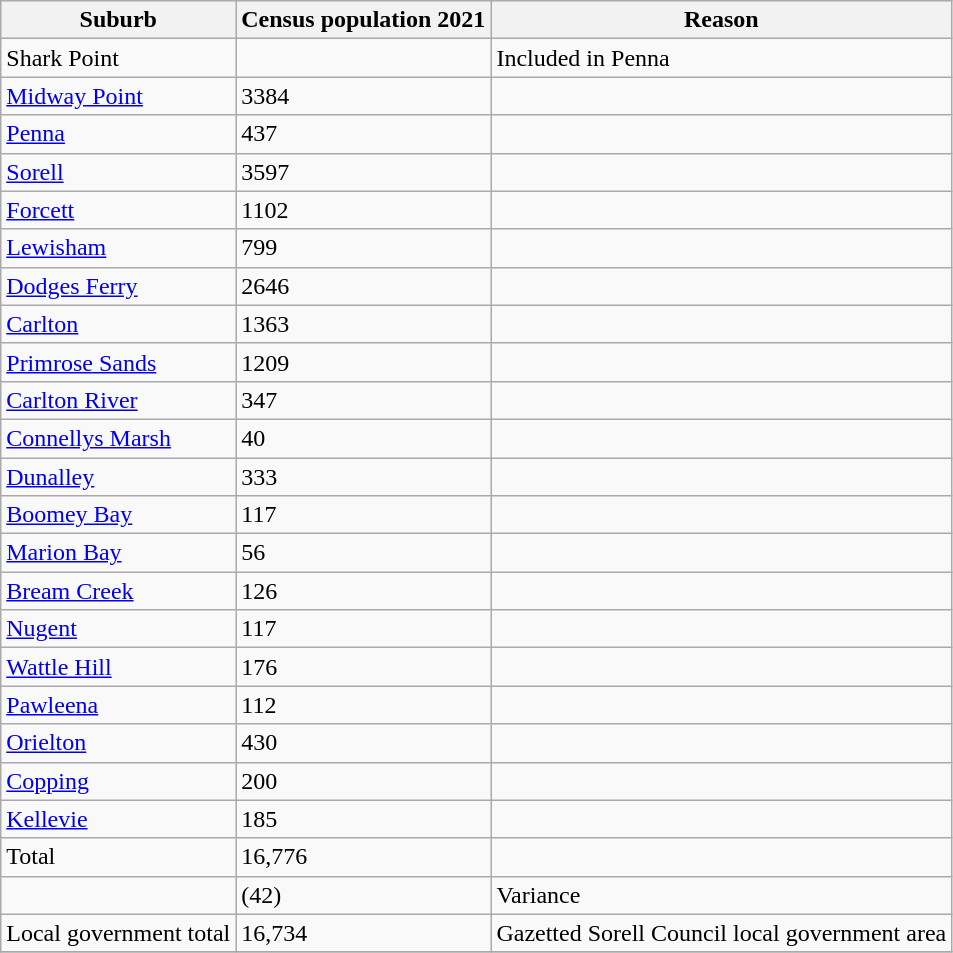<table class="wikitable">
<tr>
<th>Suburb</th>
<th>Census population 2021</th>
<th>Reason</th>
</tr>
<tr>
<td>Shark Point</td>
<td></td>
<td>Included in Penna</td>
</tr>
<tr>
<td><a href='#'>Midway Point</a></td>
<td>3384</td>
<td></td>
</tr>
<tr>
<td><a href='#'>Penna</a></td>
<td>437</td>
<td></td>
</tr>
<tr>
<td><a href='#'>Sorell</a></td>
<td>3597</td>
<td></td>
</tr>
<tr>
<td><a href='#'>Forcett</a></td>
<td>1102</td>
<td></td>
</tr>
<tr>
<td><a href='#'>Lewisham</a></td>
<td>799</td>
<td></td>
</tr>
<tr>
<td><a href='#'>Dodges Ferry</a></td>
<td>2646</td>
<td></td>
</tr>
<tr>
<td><a href='#'>Carlton</a></td>
<td>1363</td>
<td></td>
</tr>
<tr>
<td><a href='#'>Primrose Sands</a></td>
<td>1209</td>
<td></td>
</tr>
<tr>
<td><a href='#'>Carlton River</a></td>
<td>347</td>
<td></td>
</tr>
<tr>
<td><a href='#'>Connellys Marsh</a></td>
<td>40</td>
<td></td>
</tr>
<tr>
<td><a href='#'>Dunalley</a></td>
<td>333</td>
<td></td>
</tr>
<tr>
<td><a href='#'>Boomey Bay</a></td>
<td>117</td>
<td></td>
</tr>
<tr>
<td><a href='#'>Marion Bay</a></td>
<td>56</td>
<td></td>
</tr>
<tr>
<td><a href='#'>Bream Creek</a></td>
<td>126</td>
<td></td>
</tr>
<tr>
<td><a href='#'>Nugent</a></td>
<td>117</td>
<td></td>
</tr>
<tr>
<td><a href='#'>Wattle Hill</a></td>
<td>176</td>
<td></td>
</tr>
<tr>
<td><a href='#'>Pawleena</a></td>
<td>112</td>
<td></td>
</tr>
<tr>
<td><a href='#'>Orielton</a></td>
<td>430</td>
<td></td>
</tr>
<tr>
<td><a href='#'>Copping</a></td>
<td>200</td>
<td></td>
</tr>
<tr>
<td><a href='#'>Kellevie</a></td>
<td>185</td>
<td></td>
</tr>
<tr>
<td>Total</td>
<td>16,776</td>
<td></td>
</tr>
<tr>
<td></td>
<td>(42)</td>
<td>Variance</td>
</tr>
<tr>
<td>Local government total</td>
<td>16,734</td>
<td>Gazetted Sorell Council local government area</td>
</tr>
<tr>
</tr>
</table>
